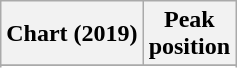<table class="wikitable sortable plainrowheaders" style="text-align:center">
<tr>
<th scope="col">Chart (2019)</th>
<th scope="col">Peak<br>position</th>
</tr>
<tr>
</tr>
<tr>
</tr>
<tr>
</tr>
<tr>
</tr>
<tr>
</tr>
</table>
